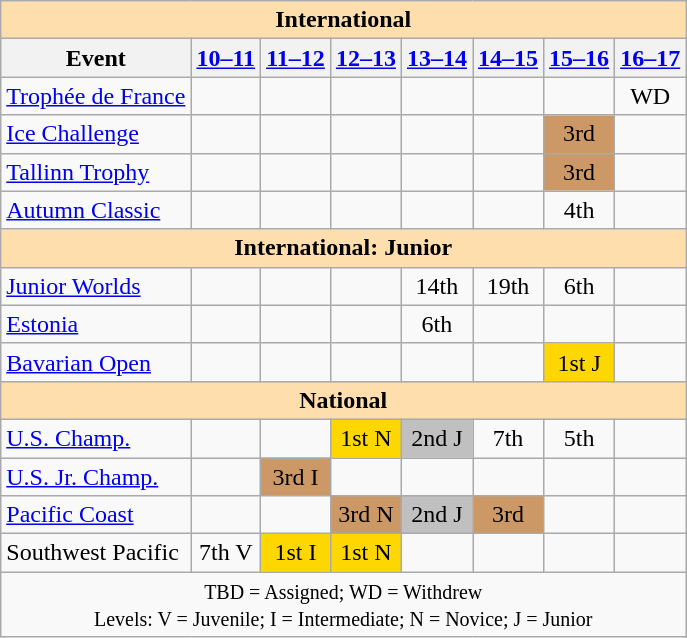<table class="wikitable" style="text-align:center">
<tr>
<th style="background-color: #ffdead; " colspan=8 align=center>International</th>
</tr>
<tr>
<th>Event</th>
<th><a href='#'>10–11</a></th>
<th><a href='#'>11–12</a></th>
<th><a href='#'>12–13</a></th>
<th><a href='#'>13–14</a></th>
<th><a href='#'>14–15</a></th>
<th><a href='#'>15–16</a></th>
<th><a href='#'>16–17</a></th>
</tr>
<tr>
<td align=left> <a href='#'>Trophée de France</a></td>
<td></td>
<td></td>
<td></td>
<td></td>
<td></td>
<td></td>
<td>WD</td>
</tr>
<tr>
<td align=left> <a href='#'>Ice Challenge</a></td>
<td></td>
<td></td>
<td></td>
<td></td>
<td></td>
<td bgcolor=cc9966>3rd</td>
<td></td>
</tr>
<tr>
<td align=left> <a href='#'>Tallinn Trophy</a></td>
<td></td>
<td></td>
<td></td>
<td></td>
<td></td>
<td bgcolor=cc9966>3rd</td>
<td></td>
</tr>
<tr>
<td align=left><a href='#'>Autumn Classic</a></td>
<td></td>
<td></td>
<td></td>
<td></td>
<td></td>
<td>4th</td>
<td></td>
</tr>
<tr>
<th style="background-color: #ffdead; " colspan=8 align=center>International: Junior</th>
</tr>
<tr>
<td align=left><a href='#'>Junior Worlds</a></td>
<td></td>
<td></td>
<td></td>
<td>14th</td>
<td>19th</td>
<td>6th</td>
<td></td>
</tr>
<tr>
<td align=left> <a href='#'>Estonia</a></td>
<td></td>
<td></td>
<td></td>
<td>6th</td>
<td></td>
<td></td>
<td></td>
</tr>
<tr>
<td align=left><a href='#'>Bavarian Open</a></td>
<td></td>
<td></td>
<td></td>
<td></td>
<td></td>
<td bgcolor=gold>1st J</td>
<td></td>
</tr>
<tr>
<th style="background-color: #ffdead; " colspan=8 align=center>National</th>
</tr>
<tr>
<td align=left><a href='#'>U.S. Champ.</a></td>
<td></td>
<td></td>
<td bgcolor=gold>1st N</td>
<td bgcolor=silver>2nd J</td>
<td>7th</td>
<td>5th</td>
<td></td>
</tr>
<tr>
<td align=left><a href='#'>U.S. Jr. Champ.</a></td>
<td></td>
<td bgcolor=cc9966>3rd I</td>
<td></td>
<td></td>
<td></td>
<td></td>
<td></td>
</tr>
<tr>
<td align=left><a href='#'>Pacific Coast</a></td>
<td></td>
<td></td>
<td bgcolor=cc9966>3rd N</td>
<td bgcolor=silver>2nd J</td>
<td bgcolor=cc9966>3rd</td>
<td></td>
<td></td>
</tr>
<tr>
<td align=left>Southwest Pacific</td>
<td>7th V</td>
<td bgcolor=gold>1st I</td>
<td bgcolor=gold>1st N</td>
<td></td>
<td></td>
<td></td>
<td></td>
</tr>
<tr>
<td colspan=8 align=center><small> TBD = Assigned; WD = Withdrew <br> Levels: V = Juvenile; I = Intermediate; N = Novice; J = Junior </small></td>
</tr>
</table>
